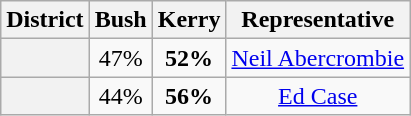<table class=wikitable>
<tr>
<th>District</th>
<th>Bush</th>
<th>Kerry</th>
<th>Representative</th>
</tr>
<tr align=center>
<th></th>
<td>47%</td>
<td><strong>52%</strong></td>
<td><a href='#'>Neil Abercrombie</a></td>
</tr>
<tr align=center>
<th></th>
<td>44%</td>
<td><strong>56%</strong></td>
<td><a href='#'>Ed Case</a></td>
</tr>
</table>
